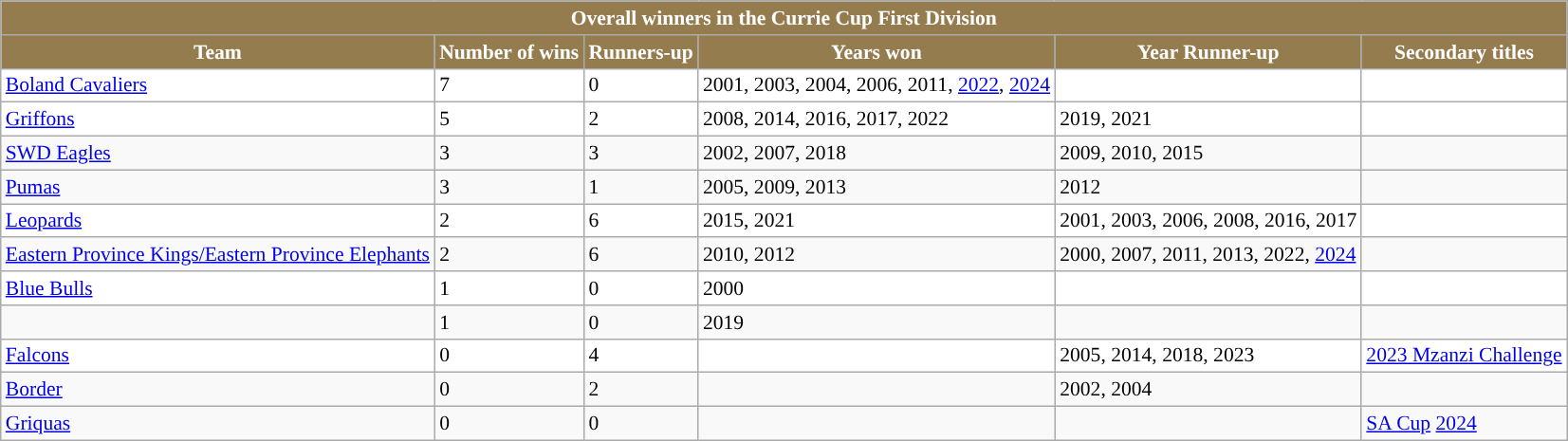<table class="wikitable" style="text-align:left; font-size:90%; border-collapse:collapse;">
<tr>
<td colspan=6 align=center ! style="background: #947C4E; color:#FFFFFF"><strong>Overall winners in the Currie Cup First Division</strong></td>
</tr>
<tr>
<th style="background: #947C4E; color:#FFFFFF ">Team</th>
<th style="background: #947C4E; color:#FFFFFF ">Number of wins</th>
<th style="background: #947C4E; color:#FFFFFF ">Runners-up</th>
<th style="background: #947C4E; color:#FFFFFF ">Years won</th>
<th style="background: #947C4E; color:#FFFFFF ">Year Runner-up</th>
<th style="background: #947C4E; color:#FFFFFF ">Secondary titles</th>
</tr>
<tr style="background:#FFFFFF;">
<td><a href='#'>Boland Cavaliers</a></td>
<td>7</td>
<td>0</td>
<td>2001, 2003, 2004, 2006, 2011, <a href='#'>2022</a>, <a href='#'>2024</a></td>
<td></td>
<td></td>
</tr>
<tr style="background:#FFFFFF;">
<td><a href='#'>Griffons</a></td>
<td>5</td>
<td>2</td>
<td>2008, 2014, 2016, 2017, 2022</td>
<td>2019, 2021</td>
<td></td>
</tr>
<tr>
<td><a href='#'>SWD Eagles</a></td>
<td>3</td>
<td>3</td>
<td>2002, 2007, 2018</td>
<td>2009, 2010, 2015</td>
<td></td>
</tr>
<tr>
<td><a href='#'>Pumas</a></td>
<td>3</td>
<td>1</td>
<td>2005, 2009, 2013</td>
<td>2012</td>
<td></td>
</tr>
<tr style="background:#FFFFFF;">
<td><a href='#'>Leopards</a></td>
<td>2</td>
<td>6</td>
<td>2015, 2021</td>
<td>2001, 2003, 2006, 2008, 2016, 2017</td>
<td></td>
</tr>
<tr>
<td><a href='#'>Eastern Province Kings/Eastern Province Elephants</a></td>
<td>2</td>
<td>6</td>
<td>2010, 2012</td>
<td>2000, 2007, 2011, 2013, 2022, <a href='#'>2024</a></td>
<td></td>
</tr>
<tr style="background:#FFFFFF;">
<td><a href='#'>Blue Bulls</a></td>
<td>1</td>
<td>0</td>
<td>2000</td>
<td></td>
<td></td>
</tr>
<tr>
<td></td>
<td>1</td>
<td>0</td>
<td>2019</td>
<td></td>
<td></td>
</tr>
<tr style="background:#FFFFFF;">
<td><a href='#'>Falcons</a></td>
<td>0</td>
<td>4</td>
<td></td>
<td>2005, 2014, 2018, 2023</td>
<td><a href='#'>2023 Mzanzi Challenge</a></td>
</tr>
<tr>
<td><a href='#'>Border</a></td>
<td>0</td>
<td>2</td>
<td></td>
<td>2002, 2004</td>
<td></td>
</tr>
<tr>
<td><a href='#'>Griquas</a></td>
<td>0</td>
<td>0</td>
<td></td>
<td></td>
<td><a href='#'>SA Cup</a> <a href='#'>2024</a></td>
</tr>
</table>
